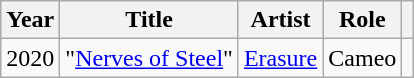<table class="wikitable plainrowheaders sortable">
<tr>
<th>Year</th>
<th>Title</th>
<th>Artist</th>
<th>Role</th>
<th rowspan="1"  style="text-align: center;" class="unsortable"></th>
</tr>
<tr>
<td>2020</td>
<td>"<a href='#'>Nerves of Steel</a>"</td>
<td><a href='#'>Erasure</a></td>
<td>Cameo</td>
<td style="text-align: center;"></td>
</tr>
</table>
